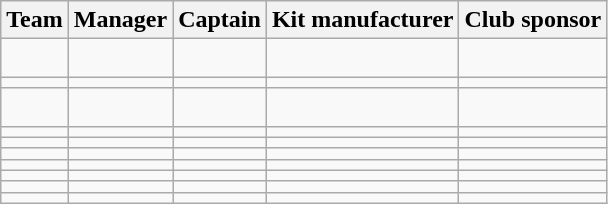<table class="wikitable sortable" style="text-align: left;">
<tr>
<th>Team</th>
<th>Manager</th>
<th>Captain</th>
<th>Kit manufacturer</th>
<th>Club sponsor</th>
</tr>
<tr>
<td></td>
<td></td>
<td></td>
<td></td>
<td><br></td>
</tr>
<tr>
<td></td>
<td></td>
<td></td>
<td></td>
<td></td>
</tr>
<tr>
<td></td>
<td></td>
<td></td>
<td></td>
<td><br></td>
</tr>
<tr>
<td></td>
<td></td>
<td></td>
<td></td>
<td></td>
</tr>
<tr>
<td></td>
<td></td>
<td></td>
<td></td>
<td></td>
</tr>
<tr>
<td></td>
<td></td>
<td></td>
<td></td>
<td></td>
</tr>
<tr>
<td></td>
<td></td>
<td></td>
<td></td>
<td></td>
</tr>
<tr>
<td></td>
<td></td>
<td></td>
<td></td>
<td></td>
</tr>
<tr>
<td></td>
<td></td>
<td></td>
<td></td>
<td></td>
</tr>
<tr>
<td></td>
<td></td>
<td></td>
<td></td>
<td></td>
</tr>
</table>
